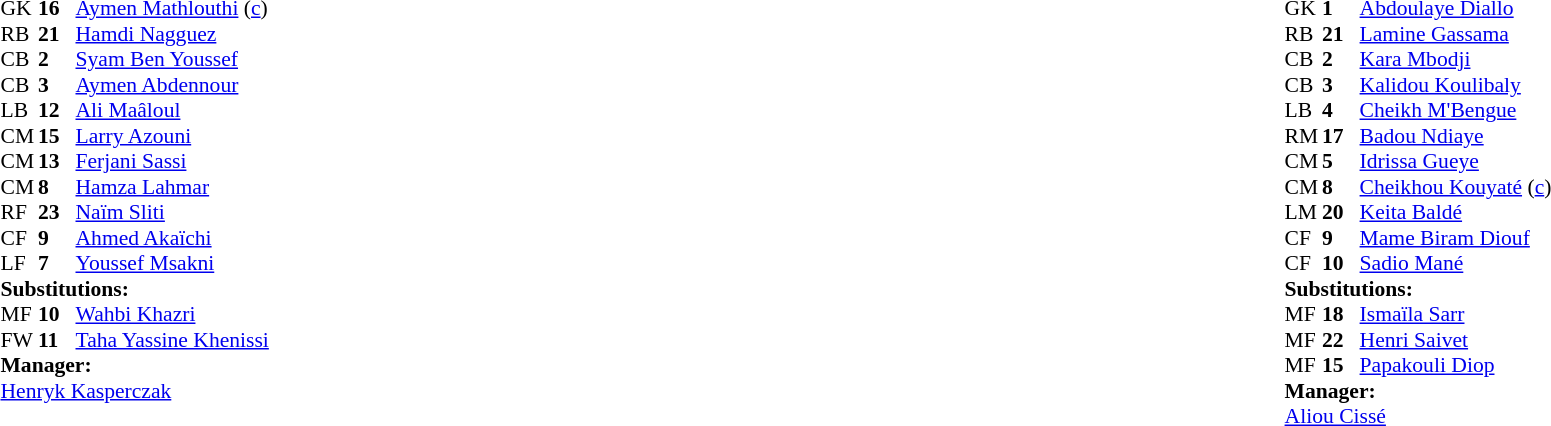<table width="100%">
<tr>
<td valign="top" width="40%"><br><table style="font-size:90%" cellspacing="0" cellpadding="0">
<tr>
<th width=25></th>
<th width=25></th>
</tr>
<tr>
<td>GK</td>
<td><strong>16</strong></td>
<td><a href='#'>Aymen Mathlouthi</a> (<a href='#'>c</a>)</td>
</tr>
<tr>
<td>RB</td>
<td><strong>21</strong></td>
<td><a href='#'>Hamdi Nagguez</a></td>
</tr>
<tr>
<td>CB</td>
<td><strong>2</strong></td>
<td><a href='#'>Syam Ben Youssef</a></td>
</tr>
<tr>
<td>CB</td>
<td><strong>3</strong></td>
<td><a href='#'>Aymen Abdennour</a></td>
<td></td>
</tr>
<tr>
<td>LB</td>
<td><strong>12</strong></td>
<td><a href='#'>Ali Maâloul</a></td>
</tr>
<tr>
<td>CM</td>
<td><strong>15</strong></td>
<td><a href='#'>Larry Azouni</a></td>
<td></td>
<td></td>
</tr>
<tr>
<td>CM</td>
<td><strong>13</strong></td>
<td><a href='#'>Ferjani Sassi</a></td>
</tr>
<tr>
<td>CM</td>
<td><strong>8</strong></td>
<td><a href='#'>Hamza Lahmar</a></td>
</tr>
<tr>
<td>RF</td>
<td><strong>23</strong></td>
<td><a href='#'>Naïm Sliti</a></td>
</tr>
<tr>
<td>CF</td>
<td><strong>9</strong></td>
<td><a href='#'>Ahmed Akaïchi</a></td>
<td></td>
<td></td>
</tr>
<tr>
<td>LF</td>
<td><strong>7</strong></td>
<td><a href='#'>Youssef Msakni</a></td>
</tr>
<tr>
<td colspan=3><strong>Substitutions:</strong></td>
</tr>
<tr>
<td>MF</td>
<td><strong>10</strong></td>
<td><a href='#'>Wahbi Khazri</a></td>
<td></td>
<td></td>
</tr>
<tr>
<td>FW</td>
<td><strong>11</strong></td>
<td><a href='#'>Taha Yassine Khenissi</a></td>
<td></td>
<td></td>
</tr>
<tr>
<td colspan=3><strong>Manager:</strong></td>
</tr>
<tr>
<td colspan=3> <a href='#'>Henryk Kasperczak</a></td>
</tr>
</table>
</td>
<td valign="top"></td>
<td valign="top" width="50%"><br><table style="font-size:90%; margin:auto" cellspacing="0" cellpadding="0">
<tr>
<th width=25></th>
<th width=25></th>
</tr>
<tr>
<td>GK</td>
<td><strong>1</strong></td>
<td><a href='#'>Abdoulaye Diallo</a></td>
</tr>
<tr>
<td>RB</td>
<td><strong>21</strong></td>
<td><a href='#'>Lamine Gassama</a></td>
</tr>
<tr>
<td>CB</td>
<td><strong>2</strong></td>
<td><a href='#'>Kara Mbodji</a></td>
</tr>
<tr>
<td>CB</td>
<td><strong>3</strong></td>
<td><a href='#'>Kalidou Koulibaly</a></td>
<td></td>
</tr>
<tr>
<td>LB</td>
<td><strong>4</strong></td>
<td><a href='#'>Cheikh M'Bengue</a></td>
<td></td>
</tr>
<tr>
<td>RM</td>
<td><strong>17</strong></td>
<td><a href='#'>Badou Ndiaye</a></td>
<td></td>
<td></td>
</tr>
<tr>
<td>CM</td>
<td><strong>5</strong></td>
<td><a href='#'>Idrissa Gueye</a></td>
</tr>
<tr>
<td>CM</td>
<td><strong>8</strong></td>
<td><a href='#'>Cheikhou Kouyaté</a> (<a href='#'>c</a>)</td>
<td></td>
<td></td>
</tr>
<tr>
<td>LM</td>
<td><strong>20</strong></td>
<td><a href='#'>Keita Baldé</a></td>
<td></td>
<td></td>
</tr>
<tr>
<td>CF</td>
<td><strong>9</strong></td>
<td><a href='#'>Mame Biram Diouf</a></td>
</tr>
<tr>
<td>CF</td>
<td><strong>10</strong></td>
<td><a href='#'>Sadio Mané</a></td>
</tr>
<tr>
<td colspan=3><strong>Substitutions:</strong></td>
</tr>
<tr>
<td>MF</td>
<td><strong>18</strong></td>
<td><a href='#'>Ismaïla Sarr</a></td>
<td></td>
<td></td>
</tr>
<tr>
<td>MF</td>
<td><strong>22</strong></td>
<td><a href='#'>Henri Saivet</a></td>
<td></td>
<td></td>
</tr>
<tr>
<td>MF</td>
<td><strong>15</strong></td>
<td><a href='#'>Papakouli Diop</a></td>
<td></td>
<td></td>
</tr>
<tr>
<td colspan=3><strong>Manager:</strong></td>
</tr>
<tr>
<td colspan=3><a href='#'>Aliou Cissé</a></td>
</tr>
</table>
</td>
</tr>
</table>
